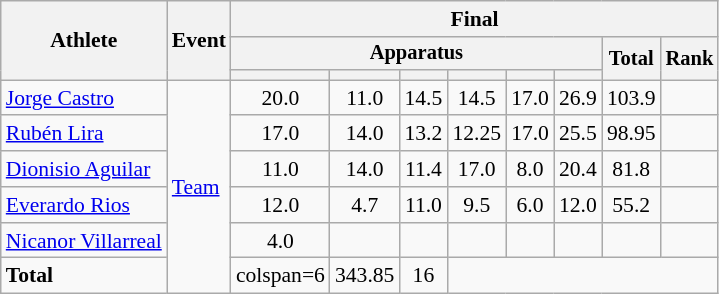<table class="wikitable" style="font-size:90%">
<tr>
<th rowspan=3>Athlete</th>
<th rowspan=3>Event</th>
<th colspan =8>Final</th>
</tr>
<tr style="font-size:95%">
<th colspan=6>Apparatus</th>
<th rowspan=2>Total</th>
<th rowspan=2>Rank</th>
</tr>
<tr style="font-size:95%">
<th></th>
<th></th>
<th></th>
<th></th>
<th></th>
<th></th>
</tr>
<tr align=center>
<td align=left><a href='#'>Jorge Castro</a></td>
<td align=left rowspan=6><a href='#'>Team</a></td>
<td>20.0</td>
<td>11.0</td>
<td>14.5</td>
<td>14.5</td>
<td>17.0</td>
<td>26.9</td>
<td>103.9</td>
<td></td>
</tr>
<tr align=center>
<td align=left><a href='#'>Rubén Lira</a></td>
<td>17.0</td>
<td>14.0</td>
<td>13.2</td>
<td>12.25</td>
<td>17.0</td>
<td>25.5</td>
<td>98.95</td>
<td></td>
</tr>
<tr align=center>
<td align=left><a href='#'>Dionisio Aguilar</a></td>
<td>11.0</td>
<td>14.0</td>
<td>11.4</td>
<td>17.0</td>
<td>8.0</td>
<td>20.4</td>
<td>81.8</td>
<td></td>
</tr>
<tr align=center>
<td align=left><a href='#'>Everardo Rios</a></td>
<td>12.0</td>
<td>4.7</td>
<td>11.0</td>
<td>9.5</td>
<td>6.0</td>
<td>12.0</td>
<td>55.2</td>
<td></td>
</tr>
<tr align=center>
<td align=left><a href='#'>Nicanor Villarreal</a></td>
<td>4.0</td>
<td></td>
<td></td>
<td></td>
<td></td>
<td></td>
<td></td>
<td></td>
</tr>
<tr align=center>
<td align=left><strong>Total</strong></td>
<td>colspan=6 </td>
<td>343.85</td>
<td>16</td>
</tr>
</table>
